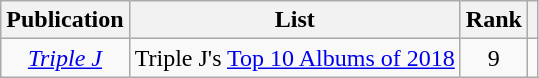<table class="wikitable plainrowheaders" style="text-align:center;">
<tr>
<th>Publication</th>
<th>List</th>
<th>Rank</th>
<th></th>
</tr>
<tr>
<td><em><a href='#'>Triple J</a></em></td>
<td>Triple J's <a href='#'>Top 10 Albums of 2018</a></td>
<td>9</td>
<td></td>
</tr>
</table>
